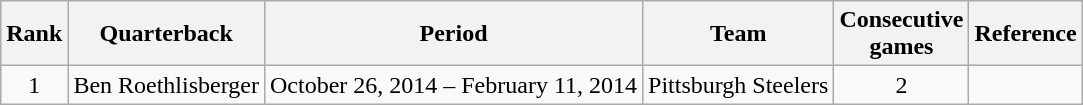<table class="wikitable">
<tr>
<th>Rank</th>
<th>Quarterback</th>
<th>Period</th>
<th>Team</th>
<th>Consecutive<br>games</th>
<th>Reference</th>
</tr>
<tr>
<td style="text-align:center;" rowspan="1">1</td>
<td>Ben Roethlisberger</td>
<td>October 26, 2014 – February 11, 2014</td>
<td>Pittsburgh Steelers</td>
<td style="text-align:center;">2</td>
<td style="text-align:center;"></td>
</tr>
</table>
